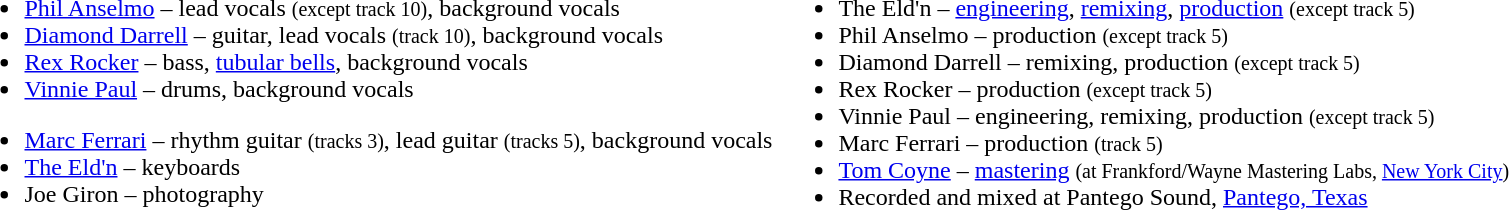<table>
<tr>
<td valign=top><br><ul><li><a href='#'>Phil Anselmo</a> – lead vocals <small>(except track 10)</small>, background vocals</li><li><a href='#'>Diamond Darrell</a> – guitar, lead vocals <small>(track 10)</small>, background vocals</li><li><a href='#'>Rex Rocker</a> – bass, <a href='#'>tubular bells</a>, background vocals</li><li><a href='#'>Vinnie Paul</a> – drums, background vocals</li></ul><ul><li><a href='#'>Marc Ferrari</a> – rhythm guitar <small>(tracks 3)</small>, lead guitar <small>(tracks 5)</small>, background vocals</li><li><a href='#'>The Eld'n</a> – keyboards</li><li>Joe Giron – photography</li></ul></td>
<td valign=top><br><ul><li>The Eld'n – <a href='#'>engineering</a>, <a href='#'>remixing</a>, <a href='#'>production</a> <small>(except track 5)</small></li><li>Phil Anselmo – production <small>(except track 5)</small></li><li>Diamond Darrell – remixing, production <small>(except track 5)</small></li><li>Rex Rocker – production <small>(except track 5)</small></li><li>Vinnie Paul – engineering, remixing, production <small>(except track 5)</small></li><li>Marc Ferrari – production <small>(track 5)</small></li><li><a href='#'>Tom Coyne</a> – <a href='#'>mastering</a> <small>(at Frankford/Wayne Mastering Labs, <a href='#'>New York City</a>)</small></li><li>Recorded and mixed at Pantego Sound, <a href='#'>Pantego, Texas</a></li></ul></td>
</tr>
</table>
